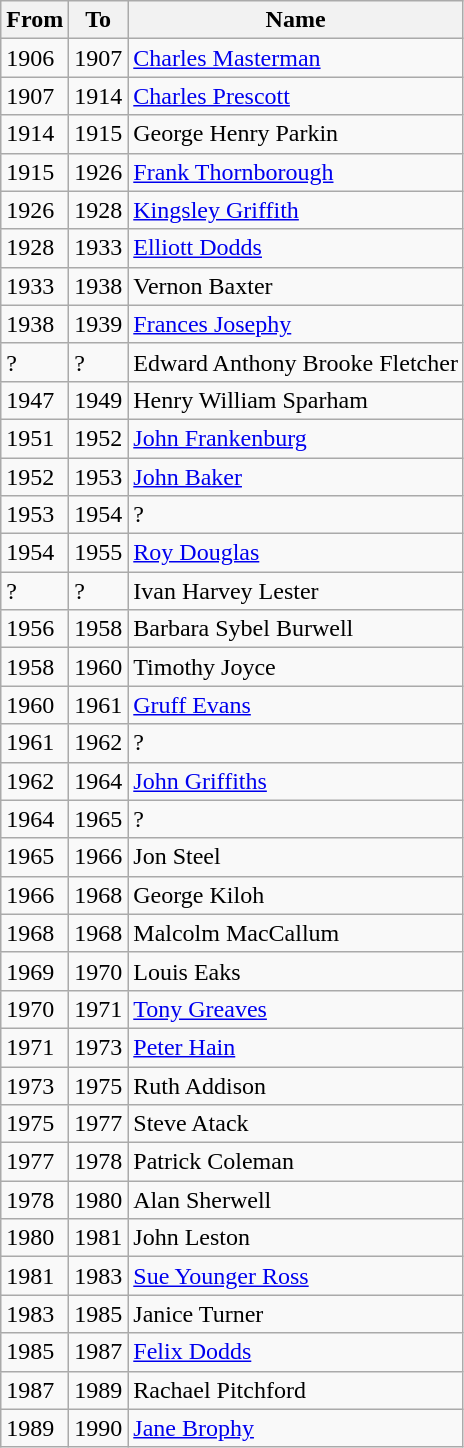<table class="wikitable sortable">
<tr>
<th>From</th>
<th>To</th>
<th>Name</th>
</tr>
<tr>
<td>1906</td>
<td>1907</td>
<td><a href='#'>Charles Masterman</a></td>
</tr>
<tr>
<td>1907</td>
<td>1914</td>
<td><a href='#'>Charles Prescott</a></td>
</tr>
<tr>
<td>1914</td>
<td>1915</td>
<td>George Henry Parkin</td>
</tr>
<tr>
<td>1915</td>
<td>1926</td>
<td><a href='#'>Frank Thornborough</a></td>
</tr>
<tr>
<td>1926</td>
<td>1928</td>
<td><a href='#'>Kingsley Griffith</a></td>
</tr>
<tr>
<td>1928</td>
<td>1933</td>
<td><a href='#'>Elliott Dodds</a></td>
</tr>
<tr>
<td>1933</td>
<td>1938</td>
<td>Vernon Baxter</td>
</tr>
<tr>
<td>1938</td>
<td>1939</td>
<td><a href='#'>Frances Josephy</a></td>
</tr>
<tr>
<td>?</td>
<td>?</td>
<td>Edward Anthony Brooke Fletcher</td>
</tr>
<tr>
<td>1947</td>
<td>1949</td>
<td>Henry William Sparham</td>
</tr>
<tr>
<td>1951</td>
<td>1952</td>
<td><a href='#'>John Frankenburg</a></td>
</tr>
<tr>
<td>1952</td>
<td>1953</td>
<td><a href='#'>John Baker</a></td>
</tr>
<tr>
<td>1953</td>
<td>1954</td>
<td>?</td>
</tr>
<tr>
<td>1954</td>
<td>1955</td>
<td><a href='#'>Roy Douglas</a></td>
</tr>
<tr>
<td>?</td>
<td>?</td>
<td>Ivan Harvey Lester</td>
</tr>
<tr>
<td>1956</td>
<td>1958</td>
<td>Barbara Sybel Burwell</td>
</tr>
<tr>
<td>1958</td>
<td>1960</td>
<td>Timothy Joyce</td>
</tr>
<tr>
<td>1960</td>
<td>1961</td>
<td><a href='#'>Gruff Evans</a></td>
</tr>
<tr>
<td>1961</td>
<td>1962</td>
<td>?</td>
</tr>
<tr>
<td>1962</td>
<td>1964</td>
<td><a href='#'>John Griffiths</a></td>
</tr>
<tr>
<td>1964</td>
<td>1965</td>
<td>?</td>
</tr>
<tr>
<td>1965</td>
<td>1966</td>
<td>Jon Steel</td>
</tr>
<tr>
<td>1966</td>
<td>1968</td>
<td>George Kiloh</td>
</tr>
<tr>
<td>1968</td>
<td>1968</td>
<td>Malcolm MacCallum</td>
</tr>
<tr>
<td>1969</td>
<td>1970</td>
<td>Louis Eaks</td>
</tr>
<tr>
<td>1970</td>
<td>1971</td>
<td><a href='#'>Tony Greaves</a></td>
</tr>
<tr>
<td>1971</td>
<td>1973</td>
<td><a href='#'>Peter Hain</a></td>
</tr>
<tr>
<td>1973</td>
<td>1975</td>
<td>Ruth Addison</td>
</tr>
<tr>
<td>1975</td>
<td>1977</td>
<td>Steve Atack</td>
</tr>
<tr>
<td>1977</td>
<td>1978</td>
<td>Patrick Coleman</td>
</tr>
<tr>
<td>1978</td>
<td>1980</td>
<td>Alan Sherwell</td>
</tr>
<tr>
<td>1980</td>
<td>1981</td>
<td>John Leston</td>
</tr>
<tr>
<td>1981</td>
<td>1983</td>
<td><a href='#'>Sue Younger Ross</a></td>
</tr>
<tr>
<td>1983</td>
<td>1985</td>
<td>Janice Turner</td>
</tr>
<tr>
<td>1985</td>
<td>1987</td>
<td><a href='#'>Felix Dodds</a></td>
</tr>
<tr>
<td>1987</td>
<td>1989</td>
<td>Rachael Pitchford</td>
</tr>
<tr>
<td>1989</td>
<td>1990</td>
<td><a href='#'>Jane Brophy</a></td>
</tr>
</table>
